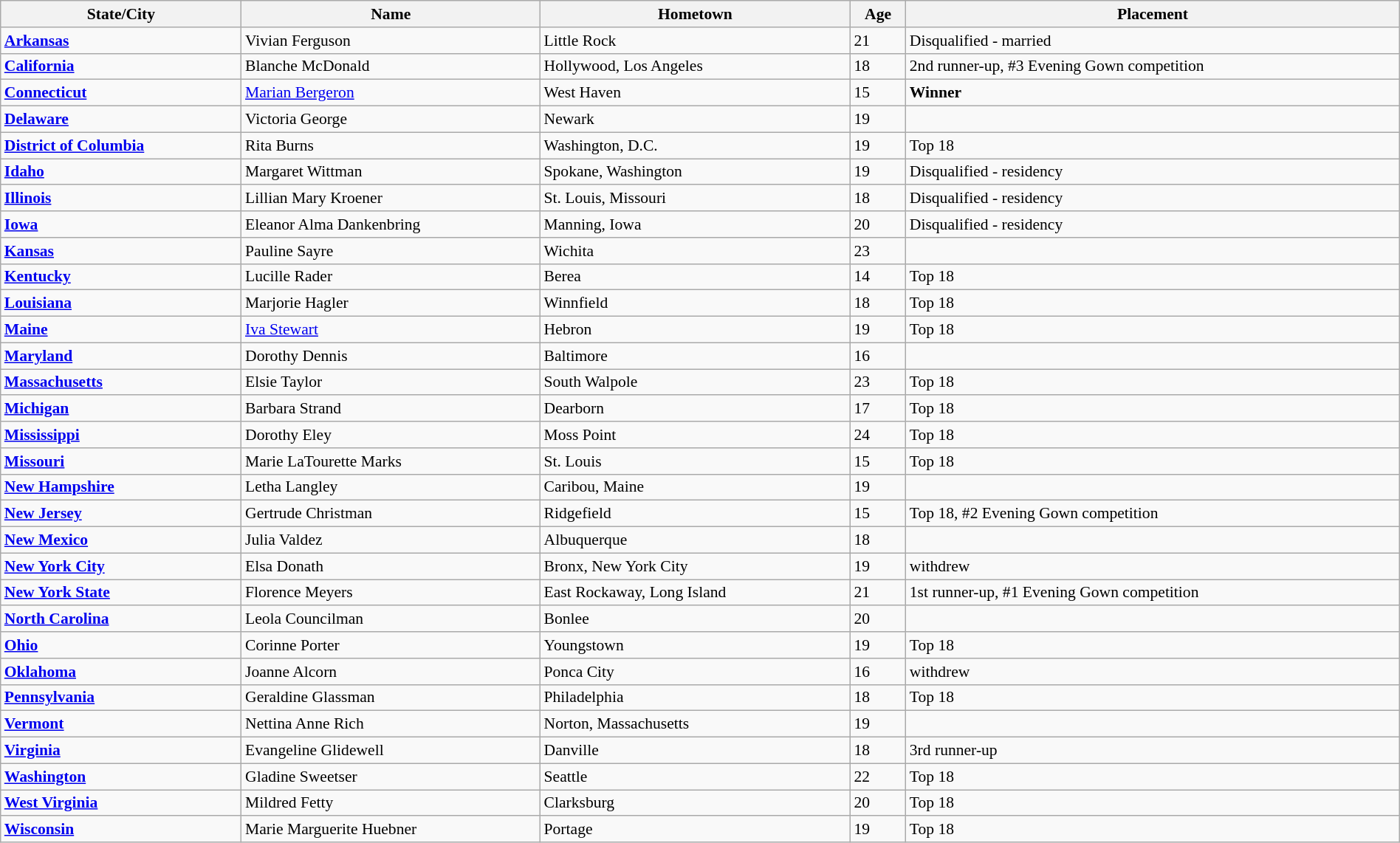<table class="wikitable" style="width:100%; font-size:90%;">
<tr>
<th>State/City</th>
<th>Name</th>
<th>Hometown</th>
<th>Age</th>
<th>Placement</th>
</tr>
<tr>
<td> <strong><a href='#'>Arkansas</a></strong></td>
<td>Vivian Ferguson</td>
<td>Little Rock</td>
<td>21</td>
<td>Disqualified - married</td>
</tr>
<tr>
<td> <strong><a href='#'>California</a></strong></td>
<td>Blanche McDonald</td>
<td>Hollywood, Los Angeles</td>
<td>18</td>
<td>2nd runner-up, #3 Evening Gown competition</td>
</tr>
<tr>
<td> <strong><a href='#'>Connecticut</a></strong></td>
<td><a href='#'>Marian Bergeron</a></td>
<td>West Haven</td>
<td>15</td>
<td><strong>Winner</strong></td>
</tr>
<tr>
<td> <strong><a href='#'>Delaware</a></strong></td>
<td>Victoria George</td>
<td>Newark</td>
<td>19</td>
<td></td>
</tr>
<tr>
<td> <strong><a href='#'>District of Columbia</a></strong></td>
<td>Rita Burns</td>
<td>Washington, D.C.</td>
<td>19</td>
<td>Top 18</td>
</tr>
<tr>
<td> <strong><a href='#'>Idaho</a></strong></td>
<td>Margaret Wittman</td>
<td>Spokane, Washington</td>
<td>19</td>
<td>Disqualified - residency</td>
</tr>
<tr>
<td> <strong><a href='#'>Illinois</a></strong></td>
<td>Lillian Mary Kroener</td>
<td>St. Louis, Missouri</td>
<td>18</td>
<td>Disqualified - residency</td>
</tr>
<tr>
<td> <strong><a href='#'>Iowa</a></strong></td>
<td>Eleanor Alma Dankenbring</td>
<td>Manning, Iowa</td>
<td>20</td>
<td>Disqualified - residency</td>
</tr>
<tr>
<td> <strong><a href='#'>Kansas</a></strong></td>
<td>Pauline Sayre</td>
<td>Wichita</td>
<td>23</td>
<td></td>
</tr>
<tr>
<td> <strong><a href='#'>Kentucky</a></strong></td>
<td>Lucille Rader</td>
<td>Berea</td>
<td>14</td>
<td>Top 18</td>
</tr>
<tr>
<td> <strong><a href='#'>Louisiana</a></strong></td>
<td>Marjorie Hagler</td>
<td>Winnfield</td>
<td>18</td>
<td>Top 18</td>
</tr>
<tr>
<td> <strong><a href='#'>Maine</a></strong></td>
<td><a href='#'>Iva Stewart</a></td>
<td>Hebron</td>
<td>19</td>
<td>Top 18</td>
</tr>
<tr>
<td> <strong><a href='#'>Maryland</a></strong></td>
<td>Dorothy Dennis</td>
<td>Baltimore</td>
<td>16</td>
<td></td>
</tr>
<tr>
<td> <strong><a href='#'>Massachusetts</a></strong></td>
<td>Elsie Taylor</td>
<td>South Walpole</td>
<td>23</td>
<td>Top 18</td>
</tr>
<tr>
<td> <strong><a href='#'>Michigan</a></strong></td>
<td>Barbara Strand</td>
<td>Dearborn</td>
<td>17</td>
<td>Top 18</td>
</tr>
<tr>
<td> <strong><a href='#'>Mississippi</a></strong></td>
<td>Dorothy Eley</td>
<td>Moss Point</td>
<td>24</td>
<td>Top 18</td>
</tr>
<tr>
<td> <strong><a href='#'>Missouri</a></strong></td>
<td>Marie LaTourette Marks</td>
<td>St. Louis</td>
<td>15</td>
<td>Top 18</td>
</tr>
<tr>
<td> <strong><a href='#'>New Hampshire</a></strong></td>
<td>Letha Langley</td>
<td>Caribou, Maine</td>
<td>19</td>
<td></td>
</tr>
<tr>
<td> <strong><a href='#'>New Jersey</a></strong></td>
<td>Gertrude Christman</td>
<td>Ridgefield</td>
<td>15</td>
<td>Top 18, #2 Evening Gown competition</td>
</tr>
<tr>
<td> <strong><a href='#'>New Mexico</a></strong></td>
<td>Julia Valdez</td>
<td>Albuquerque</td>
<td>18</td>
<td></td>
</tr>
<tr>
<td> <strong><a href='#'>New York City</a></strong></td>
<td>Elsa Donath</td>
<td>Bronx, New York City</td>
<td>19</td>
<td>withdrew</td>
</tr>
<tr>
<td> <strong><a href='#'>New York State</a></strong></td>
<td>Florence Meyers</td>
<td>East Rockaway, Long Island</td>
<td>21</td>
<td>1st runner-up, #1 Evening Gown competition</td>
</tr>
<tr>
<td> <strong><a href='#'>North Carolina</a></strong></td>
<td>Leola Councilman</td>
<td>Bonlee</td>
<td>20</td>
<td></td>
</tr>
<tr>
<td> <strong><a href='#'>Ohio</a></strong></td>
<td>Corinne Porter</td>
<td>Youngstown</td>
<td>19</td>
<td>Top 18</td>
</tr>
<tr>
<td> <strong><a href='#'>Oklahoma</a></strong></td>
<td>Joanne Alcorn</td>
<td>Ponca City</td>
<td>16</td>
<td>withdrew</td>
</tr>
<tr>
<td> <strong><a href='#'>Pennsylvania</a></strong></td>
<td>Geraldine Glassman</td>
<td>Philadelphia</td>
<td>18</td>
<td>Top 18</td>
</tr>
<tr>
<td> <strong><a href='#'>Vermont</a></strong></td>
<td>Nettina Anne Rich</td>
<td>Norton, Massachusetts</td>
<td>19</td>
<td></td>
</tr>
<tr>
<td> <strong><a href='#'>Virginia</a></strong></td>
<td>Evangeline Glidewell</td>
<td>Danville</td>
<td>18</td>
<td>3rd runner-up</td>
</tr>
<tr>
<td> <strong><a href='#'>Washington</a></strong></td>
<td>Gladine Sweetser</td>
<td>Seattle</td>
<td>22</td>
<td>Top 18</td>
</tr>
<tr>
<td> <strong><a href='#'>West Virginia</a></strong></td>
<td>Mildred Fetty</td>
<td>Clarksburg</td>
<td>20</td>
<td>Top 18</td>
</tr>
<tr>
<td> <strong><a href='#'>Wisconsin</a></strong></td>
<td>Marie Marguerite Huebner</td>
<td>Portage</td>
<td>19</td>
<td>Top 18</td>
</tr>
</table>
